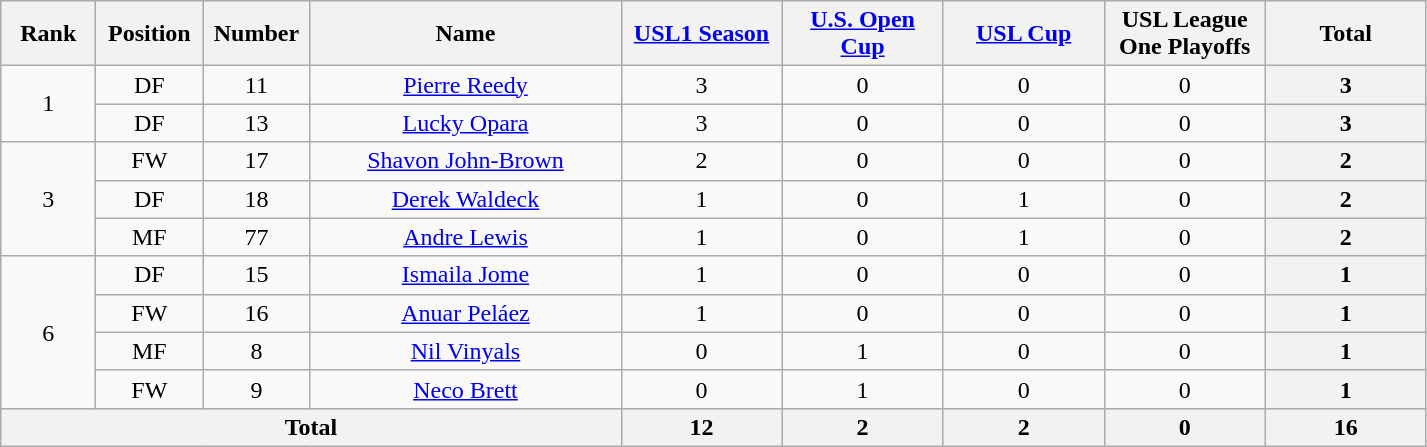<table class="wikitable" style="text-align:center;">
<tr>
<th style="width:56px;">Rank</th>
<th style="width:64px;">Position</th>
<th style="width:64px;">Number</th>
<th style="width:200px;">Name</th>
<th style="width:100px;"><a href='#'>USL1 Season</a></th>
<th style="width:100px;"><a href='#'>U.S. Open Cup</a></th>
<th style="width:100px;"><a href='#'>USL Cup</a></th>
<th style="width:100px;">USL League One Playoffs</th>
<th style="width:100px;">Total</th>
</tr>
<tr>
<td rowspan=2>1</td>
<td>DF</td>
<td>11</td>
<td> <a href='#'>Pierre Reedy</a></td>
<td>3</td>
<td>0</td>
<td>0</td>
<td>0</td>
<th>3</th>
</tr>
<tr>
<td>DF</td>
<td>13</td>
<td> <a href='#'>Lucky Opara</a></td>
<td>3</td>
<td>0</td>
<td>0</td>
<td>0</td>
<th>3</th>
</tr>
<tr>
<td rowspan=3>3</td>
<td>FW</td>
<td>17</td>
<td> <a href='#'>Shavon John-Brown</a></td>
<td>2</td>
<td>0</td>
<td>0</td>
<td>0</td>
<th>2</th>
</tr>
<tr>
<td>DF</td>
<td>18</td>
<td> <a href='#'>Derek Waldeck</a></td>
<td>1</td>
<td>0</td>
<td>1</td>
<td>0</td>
<th>2</th>
</tr>
<tr>
<td>MF</td>
<td>77</td>
<td> <a href='#'>Andre Lewis</a></td>
<td>1</td>
<td>0</td>
<td>1</td>
<td>0</td>
<th>2</th>
</tr>
<tr>
<td rowspan=4>6</td>
<td>DF</td>
<td>15</td>
<td> <a href='#'>Ismaila Jome</a></td>
<td>1</td>
<td>0</td>
<td>0</td>
<td>0</td>
<th>1</th>
</tr>
<tr>
<td>FW</td>
<td>16</td>
<td> <a href='#'>Anuar Peláez</a></td>
<td>1</td>
<td>0</td>
<td>0</td>
<td>0</td>
<th>1</th>
</tr>
<tr>
<td>MF</td>
<td>8</td>
<td> <a href='#'>Nil Vinyals</a></td>
<td>0</td>
<td>1</td>
<td>0</td>
<td>0</td>
<th>1</th>
</tr>
<tr>
<td>FW</td>
<td>9</td>
<td> <a href='#'>Neco Brett</a></td>
<td>0</td>
<td>1</td>
<td>0</td>
<td>0</td>
<th>1</th>
</tr>
<tr>
<th colspan="4">Total</th>
<th>12</th>
<th>2</th>
<th>2</th>
<th>0</th>
<th>16</th>
</tr>
</table>
